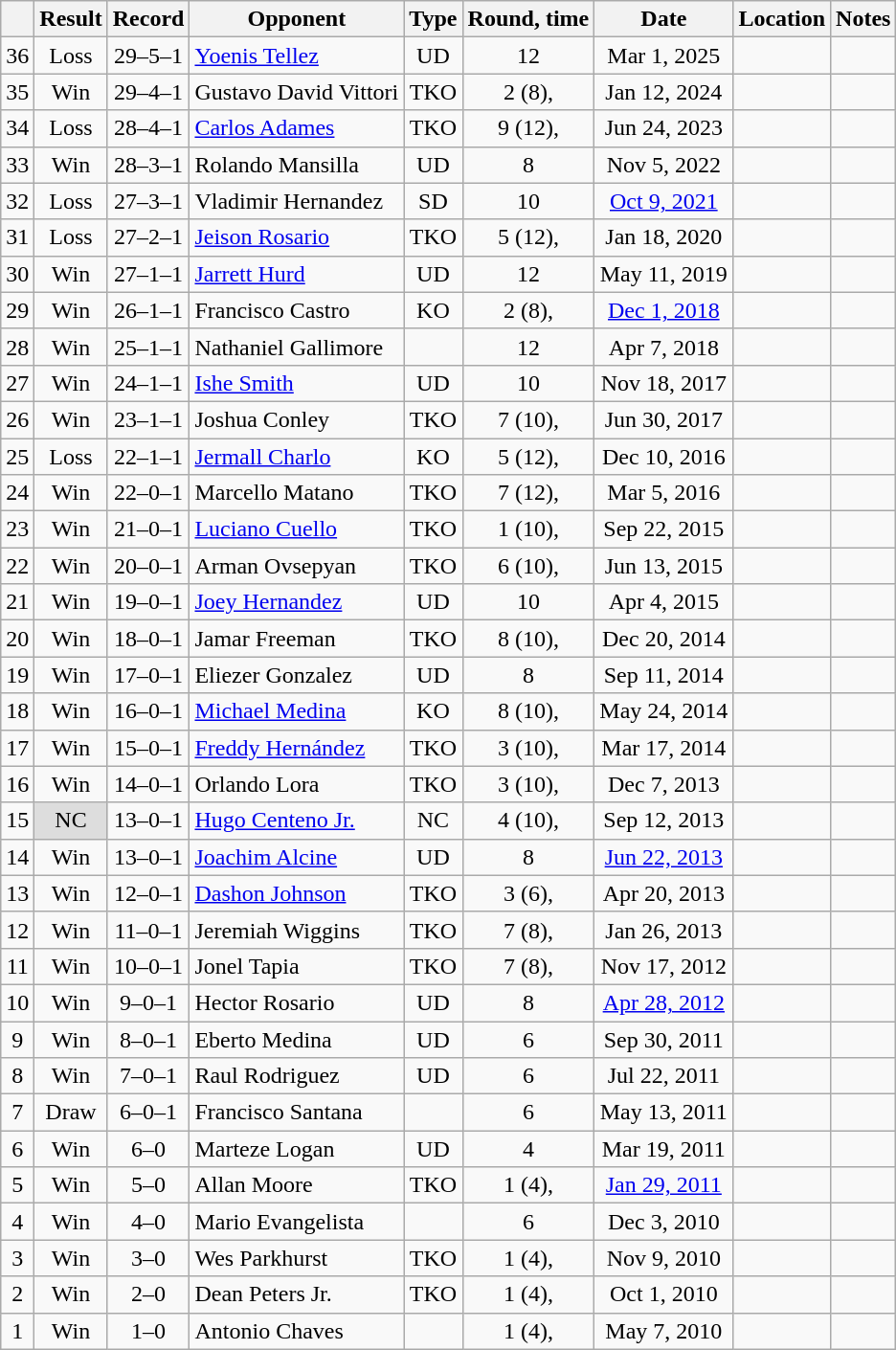<table class=wikitable style=text-align:center>
<tr>
<th></th>
<th>Result</th>
<th>Record</th>
<th>Opponent</th>
<th>Type</th>
<th>Round, time</th>
<th>Date</th>
<th>Location</th>
<th>Notes</th>
</tr>
<tr>
<td>36</td>
<td>Loss</td>
<td>29–5–1 </td>
<td align=left><a href='#'>Yoenis Tellez</a></td>
<td>UD</td>
<td>12</td>
<td>Mar 1, 2025</td>
<td align=left></td>
<td align=left></td>
</tr>
<tr>
<td>35</td>
<td>Win</td>
<td>29–4–1 </td>
<td align=left>Gustavo David Vittori</td>
<td>TKO</td>
<td>2 (8), </td>
<td>Jan 12, 2024</td>
<td align=left></td>
<td align=left></td>
</tr>
<tr>
<td>34</td>
<td>Loss</td>
<td>28–4–1 </td>
<td align=left><a href='#'>Carlos Adames</a></td>
<td>TKO</td>
<td>9 (12), </td>
<td>Jun 24, 2023</td>
<td align=left></td>
<td align=left></td>
</tr>
<tr>
<td>33</td>
<td>Win</td>
<td>28–3–1 </td>
<td align=left>Rolando Mansilla</td>
<td>UD</td>
<td>8</td>
<td>Nov 5, 2022</td>
<td align=left></td>
<td align=left></td>
</tr>
<tr>
<td>32</td>
<td>Loss</td>
<td>27–3–1 </td>
<td align=left>Vladimir Hernandez</td>
<td>SD</td>
<td>10</td>
<td><a href='#'>Oct 9, 2021</a></td>
<td align=left></td>
<td align=left></td>
</tr>
<tr>
<td>31</td>
<td>Loss</td>
<td>27–2–1 </td>
<td align=left><a href='#'>Jeison Rosario</a></td>
<td>TKO</td>
<td>5 (12), </td>
<td>Jan 18, 2020</td>
<td align=left></td>
<td align=left></td>
</tr>
<tr>
<td>30</td>
<td>Win</td>
<td>27–1–1 </td>
<td align=left><a href='#'>Jarrett Hurd</a></td>
<td>UD</td>
<td>12</td>
<td>May 11, 2019</td>
<td align=left></td>
<td align=left></td>
</tr>
<tr>
<td>29</td>
<td>Win</td>
<td>26–1–1 </td>
<td align=left>Francisco Castro</td>
<td>KO</td>
<td>2 (8), </td>
<td><a href='#'>Dec 1, 2018</a></td>
<td align=left></td>
<td align=left></td>
</tr>
<tr>
<td>28</td>
<td>Win</td>
<td>25–1–1 </td>
<td align=left>Nathaniel Gallimore</td>
<td></td>
<td>12</td>
<td>Apr 7, 2018</td>
<td align=left></td>
<td align=left></td>
</tr>
<tr>
<td>27</td>
<td>Win</td>
<td>24–1–1 </td>
<td align=left><a href='#'>Ishe Smith</a></td>
<td>UD</td>
<td>10</td>
<td>Nov 18, 2017</td>
<td align=left></td>
<td align=left></td>
</tr>
<tr>
<td>26</td>
<td>Win</td>
<td>23–1–1 </td>
<td align=left>Joshua Conley</td>
<td>TKO</td>
<td>7 (10), </td>
<td>Jun 30, 2017</td>
<td align=left></td>
<td align=left></td>
</tr>
<tr>
<td>25</td>
<td>Loss</td>
<td>22–1–1 </td>
<td align=left><a href='#'>Jermall Charlo</a></td>
<td>KO</td>
<td>5 (12), </td>
<td>Dec 10, 2016</td>
<td align=left></td>
<td align=left></td>
</tr>
<tr>
<td>24</td>
<td>Win</td>
<td>22–0–1 </td>
<td align=left>Marcello Matano</td>
<td>TKO</td>
<td>7 (12), </td>
<td>Mar 5, 2016</td>
<td align=left></td>
<td align=left></td>
</tr>
<tr>
<td>23</td>
<td>Win</td>
<td>21–0–1 </td>
<td align=left><a href='#'>Luciano Cuello</a></td>
<td>TKO</td>
<td>1 (10), </td>
<td>Sep 22, 2015</td>
<td align=left></td>
<td align=left></td>
</tr>
<tr>
<td>22</td>
<td>Win</td>
<td>20–0–1 </td>
<td align=left>Arman Ovsepyan</td>
<td>TKO</td>
<td>6 (10), </td>
<td>Jun 13, 2015</td>
<td align=left></td>
<td align=left></td>
</tr>
<tr>
<td>21</td>
<td>Win</td>
<td>19–0–1 </td>
<td align=left><a href='#'>Joey Hernandez</a></td>
<td>UD</td>
<td>10</td>
<td>Apr 4, 2015</td>
<td align=left></td>
<td align=left></td>
</tr>
<tr>
<td>20</td>
<td>Win</td>
<td>18–0–1 </td>
<td align=left>Jamar Freeman</td>
<td>TKO</td>
<td>8 (10), </td>
<td>Dec 20, 2014</td>
<td align=left></td>
<td align=left></td>
</tr>
<tr>
<td>19</td>
<td>Win</td>
<td>17–0–1 </td>
<td align=left>Eliezer Gonzalez</td>
<td>UD</td>
<td>8</td>
<td>Sep 11, 2014</td>
<td align=left></td>
<td align=left></td>
</tr>
<tr>
<td>18</td>
<td>Win</td>
<td>16–0–1 </td>
<td align=left><a href='#'>Michael Medina</a></td>
<td>KO</td>
<td>8 (10), </td>
<td>May 24, 2014</td>
<td align=left></td>
<td align=left></td>
</tr>
<tr>
<td>17</td>
<td>Win</td>
<td>15–0–1 </td>
<td align=left><a href='#'>Freddy Hernández</a></td>
<td>TKO</td>
<td>3 (10), </td>
<td>Mar 17, 2014</td>
<td align=left></td>
<td align=left></td>
</tr>
<tr>
<td>16</td>
<td>Win</td>
<td>14–0–1 </td>
<td align=left>Orlando Lora</td>
<td>TKO</td>
<td>3 (10), </td>
<td>Dec 7, 2013</td>
<td align=left></td>
<td align=left></td>
</tr>
<tr>
<td>15</td>
<td style="background:#ddd;">NC</td>
<td>13–0–1 </td>
<td align=left><a href='#'>Hugo Centeno Jr.</a></td>
<td>NC</td>
<td>4 (10), </td>
<td>Sep 12, 2013</td>
<td align=left></td>
<td align=left></td>
</tr>
<tr>
<td>14</td>
<td>Win</td>
<td>13–0–1</td>
<td align=left><a href='#'>Joachim Alcine</a></td>
<td>UD</td>
<td>8</td>
<td><a href='#'>Jun 22, 2013</a></td>
<td align=left></td>
<td align=left></td>
</tr>
<tr>
<td>13</td>
<td>Win</td>
<td>12–0–1</td>
<td align=left><a href='#'>Dashon Johnson</a></td>
<td>TKO</td>
<td>3 (6), </td>
<td>Apr 20, 2013</td>
<td align=left></td>
<td align=left></td>
</tr>
<tr>
<td>12</td>
<td>Win</td>
<td>11–0–1</td>
<td align=left>Jeremiah Wiggins</td>
<td>TKO</td>
<td>7 (8), </td>
<td>Jan 26, 2013</td>
<td align=left></td>
<td align=left></td>
</tr>
<tr>
<td>11</td>
<td>Win</td>
<td>10–0–1</td>
<td align=left>Jonel Tapia</td>
<td>TKO</td>
<td>7 (8), </td>
<td>Nov 17, 2012</td>
<td align=left></td>
<td align=left></td>
</tr>
<tr>
<td>10</td>
<td>Win</td>
<td>9–0–1</td>
<td align=left>Hector Rosario</td>
<td>UD</td>
<td>8</td>
<td><a href='#'>Apr 28, 2012</a></td>
<td align=left></td>
<td align=left></td>
</tr>
<tr>
<td>9</td>
<td>Win</td>
<td>8–0–1</td>
<td align=left>Eberto Medina</td>
<td>UD</td>
<td>6</td>
<td>Sep 30, 2011</td>
<td align=left></td>
<td align=left></td>
</tr>
<tr>
<td>8</td>
<td>Win</td>
<td>7–0–1</td>
<td align=left>Raul Rodriguez</td>
<td>UD</td>
<td>6</td>
<td>Jul 22, 2011</td>
<td align=left></td>
<td align=left></td>
</tr>
<tr>
<td>7</td>
<td>Draw</td>
<td>6–0–1</td>
<td align=left>Francisco Santana</td>
<td></td>
<td>6</td>
<td>May 13, 2011</td>
<td align=left></td>
<td align=left></td>
</tr>
<tr>
<td>6</td>
<td>Win</td>
<td>6–0</td>
<td align=left>Marteze Logan</td>
<td>UD</td>
<td>4</td>
<td>Mar 19, 2011</td>
<td align=left></td>
<td align=left></td>
</tr>
<tr>
<td>5</td>
<td>Win</td>
<td>5–0</td>
<td align=left>Allan Moore</td>
<td>TKO</td>
<td>1 (4), </td>
<td><a href='#'>Jan 29, 2011</a></td>
<td align=left></td>
<td align=left></td>
</tr>
<tr>
<td>4</td>
<td>Win</td>
<td>4–0</td>
<td align=left>Mario Evangelista</td>
<td></td>
<td>6</td>
<td>Dec 3, 2010</td>
<td align=left></td>
<td align=left></td>
</tr>
<tr>
<td>3</td>
<td>Win</td>
<td>3–0</td>
<td align=left>Wes Parkhurst</td>
<td>TKO</td>
<td>1 (4), </td>
<td>Nov 9, 2010</td>
<td align=left></td>
<td align=left></td>
</tr>
<tr>
<td>2</td>
<td>Win</td>
<td>2–0</td>
<td align=left>Dean Peters Jr.</td>
<td>TKO</td>
<td>1 (4), </td>
<td>Oct 1, 2010</td>
<td align=left></td>
<td align=left></td>
</tr>
<tr>
<td>1</td>
<td>Win</td>
<td>1–0</td>
<td align=left>Antonio Chaves</td>
<td></td>
<td>1 (4), </td>
<td>May 7, 2010</td>
<td align=left></td>
<td align=left></td>
</tr>
</table>
